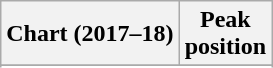<table class="wikitable sortable plainrowheaders" style="text-align:center;">
<tr>
<th>Chart (2017–18)</th>
<th>Peak<br>position</th>
</tr>
<tr>
</tr>
<tr>
</tr>
</table>
